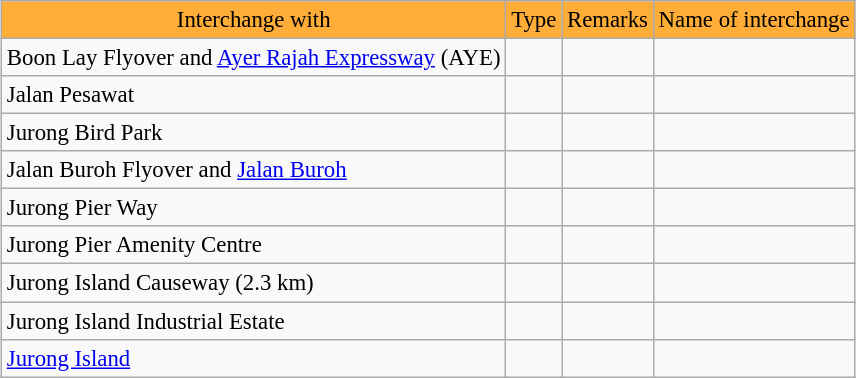<table class="wikitable" style="margin-left: 1em; margin-bottom: 1em; color: black; border-collapse: collapse; font-size: 95%">
<tr align="center" bgcolor="#FFDEAD1C39BB" style="color: magnolia">
<td>Interchange with</td>
<td>Type</td>
<td>Remarks</td>
<td>Name of interchange</td>
</tr>
<tr>
<td>Boon Lay Flyover and <a href='#'>Ayer Rajah Expressway</a> (AYE)</td>
<td></td>
<td></td>
<td></td>
</tr>
<tr>
<td>Jalan Pesawat</td>
<td></td>
<td></td>
<td></td>
</tr>
<tr>
<td>Jurong Bird Park</td>
<td></td>
<td></td>
<td></td>
</tr>
<tr>
<td>Jalan Buroh Flyover and <a href='#'>Jalan Buroh</a></td>
<td></td>
<td></td>
<td></td>
</tr>
<tr>
<td>Jurong Pier Way</td>
<td></td>
<td></td>
<td></td>
</tr>
<tr>
<td>Jurong Pier Amenity Centre</td>
<td></td>
<td></td>
<td></td>
</tr>
<tr>
<td>Jurong Island Causeway (2.3 km)</td>
<td></td>
<td></td>
<td></td>
</tr>
<tr>
<td>Jurong Island Industrial Estate</td>
<td></td>
<td></td>
<td></td>
</tr>
<tr>
<td><a href='#'>Jurong Island</a></td>
<td></td>
<td></td>
<td></td>
</tr>
</table>
